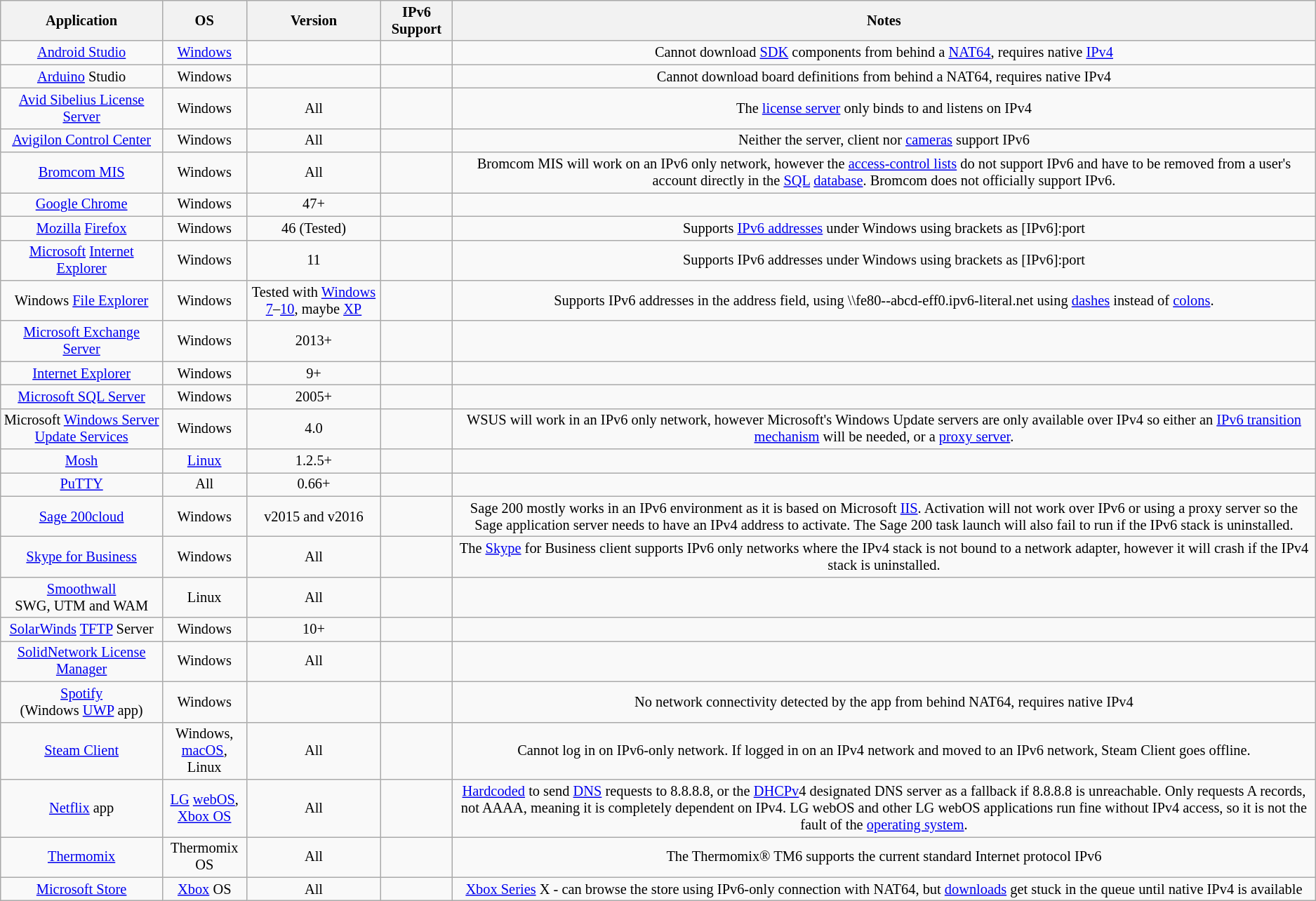<table class="wikitable sortable" style=font-size:85%;text-align:center>
<tr>
<th>Application</th>
<th>OS</th>
<th>Version</th>
<th>IPv6 Support</th>
<th>Notes</th>
</tr>
<tr>
<td><a href='#'>Android Studio</a></td>
<td><a href='#'>Windows</a></td>
<td></td>
<td></td>
<td>Cannot download <a href='#'>SDK</a> components from behind a <a href='#'>NAT64</a>, requires native <a href='#'>IPv4</a></td>
</tr>
<tr>
<td><a href='#'>Arduino</a> Studio</td>
<td>Windows</td>
<td></td>
<td></td>
<td>Cannot download board definitions from behind a NAT64, requires native IPv4</td>
</tr>
<tr>
<td><a href='#'>Avid Sibelius License Server</a></td>
<td>Windows</td>
<td>All</td>
<td></td>
<td>The <a href='#'>license server</a> only binds to and listens on IPv4</td>
</tr>
<tr>
<td><a href='#'>Avigilon Control Center</a></td>
<td>Windows</td>
<td>All</td>
<td></td>
<td>Neither the server, client nor <a href='#'>cameras</a> support IPv6</td>
</tr>
<tr>
<td><a href='#'>Bromcom MIS</a></td>
<td>Windows</td>
<td>All</td>
<td></td>
<td>Bromcom MIS will work on an IPv6 only network, however the <a href='#'>access-control lists</a> do not support IPv6 and have to be removed from a user's account directly in the <a href='#'>SQL</a> <a href='#'>database</a>. Bromcom does not officially support IPv6.</td>
</tr>
<tr>
<td><a href='#'>Google Chrome</a></td>
<td>Windows</td>
<td>47+</td>
<td></td>
<td></td>
</tr>
<tr>
<td><a href='#'>Mozilla</a> <a href='#'>Firefox</a></td>
<td>Windows</td>
<td>46 (Tested)</td>
<td></td>
<td>Supports <a href='#'>IPv6 addresses</a> under Windows using brackets as [IPv6]:port</td>
</tr>
<tr>
<td><a href='#'>Microsoft</a> <a href='#'>Internet Explorer</a></td>
<td>Windows</td>
<td>11</td>
<td></td>
<td>Supports IPv6 addresses under Windows using brackets as [IPv6]:port</td>
</tr>
<tr>
<td>Windows <a href='#'>File Explorer</a></td>
<td>Windows</td>
<td>Tested with <a href='#'>Windows 7</a>–<a href='#'>10</a>, maybe <a href='#'>XP</a></td>
<td></td>
<td>Supports IPv6 addresses in the address field, using \\fe80--abcd-eff0.ipv6-literal.net using <a href='#'>dashes</a> instead of <a href='#'>colons</a>.</td>
</tr>
<tr>
<td><a href='#'>Microsoft Exchange Server</a></td>
<td>Windows</td>
<td>2013+</td>
<td></td>
<td></td>
</tr>
<tr>
<td><a href='#'>Internet Explorer</a></td>
<td>Windows</td>
<td>9+</td>
<td></td>
<td></td>
</tr>
<tr>
<td><a href='#'>Microsoft SQL Server</a></td>
<td>Windows</td>
<td>2005+</td>
<td></td>
<td></td>
</tr>
<tr>
<td>Microsoft <a href='#'>Windows Server Update Services</a></td>
<td>Windows</td>
<td>4.0</td>
<td></td>
<td>WSUS will work in an IPv6 only network, however Microsoft's Windows Update servers are only available over IPv4 so either an <a href='#'>IPv6 transition mechanism</a> will be needed, or a <a href='#'>proxy server</a>.</td>
</tr>
<tr>
<td><a href='#'>Mosh</a></td>
<td><a href='#'>Linux</a></td>
<td>1.2.5+</td>
<td></td>
<td></td>
</tr>
<tr>
<td><a href='#'>PuTTY</a></td>
<td>All</td>
<td>0.66+</td>
<td></td>
<td></td>
</tr>
<tr>
<td><a href='#'>Sage 200cloud</a></td>
<td>Windows</td>
<td>v2015 and v2016</td>
<td></td>
<td>Sage 200 mostly works in an IPv6 environment as it is based on Microsoft <a href='#'>IIS</a>. Activation will not work over IPv6 or using a proxy server so the Sage application server needs to have an IPv4 address to activate. The Sage 200 task launch will also fail to run if the IPv6 stack is uninstalled.</td>
</tr>
<tr>
<td><a href='#'>Skype for Business</a></td>
<td>Windows</td>
<td>All</td>
<td></td>
<td>The <a href='#'>Skype</a> for Business client supports IPv6 only networks where the IPv4 stack is not bound to a network adapter, however it will crash if the IPv4 stack is uninstalled.</td>
</tr>
<tr>
<td><a href='#'>Smoothwall</a><br>SWG, UTM and WAM</td>
<td>Linux</td>
<td>All</td>
<td></td>
<td></td>
</tr>
<tr>
<td><a href='#'>SolarWinds</a> <a href='#'>TFTP</a> Server</td>
<td>Windows</td>
<td>10+</td>
<td></td>
<td></td>
</tr>
<tr>
<td><a href='#'>SolidNetwork License Manager</a></td>
<td>Windows</td>
<td>All</td>
<td></td>
<td></td>
</tr>
<tr>
<td><a href='#'>Spotify</a><br>(Windows <a href='#'>UWP</a> app)</td>
<td>Windows</td>
<td></td>
<td></td>
<td>No network connectivity detected by the app from behind NAT64, requires native IPv4</td>
</tr>
<tr>
<td><a href='#'>Steam Client</a></td>
<td>Windows,<br><a href='#'>macOS</a>,<br>Linux</td>
<td>All</td>
<td></td>
<td>Cannot log in on IPv6-only network. If logged in on an IPv4 network and moved to an IPv6 network, Steam Client goes offline.</td>
</tr>
<tr>
<td><a href='#'>Netflix</a> app</td>
<td><a href='#'>LG</a> <a href='#'>webOS</a>,<br><a href='#'>Xbox OS</a></td>
<td>All</td>
<td></td>
<td><a href='#'>Hardcoded</a> to send <a href='#'>DNS</a> requests to 8.8.8.8, or the <a href='#'>DHCPv</a>4 designated DNS server as a fallback if 8.8.8.8 is unreachable. Only requests A records, not AAAA, meaning it is completely dependent on IPv4. LG webOS and other LG webOS applications run fine without IPv4 access, so it is not the fault of the <a href='#'>operating system</a>.</td>
</tr>
<tr>
<td><a href='#'>Thermomix</a></td>
<td>Thermomix OS</td>
<td>All</td>
<td></td>
<td>The Thermomix® TM6 supports the current standard Internet protocol IPv6</td>
</tr>
<tr>
<td><a href='#'>Microsoft Store</a></td>
<td><a href='#'>Xbox</a> OS</td>
<td>All</td>
<td></td>
<td><a href='#'>Xbox Series</a> X - can browse the store using IPv6-only connection with NAT64, but <a href='#'>downloads</a> get stuck in the queue until native IPv4 is available</td>
</tr>
</table>
